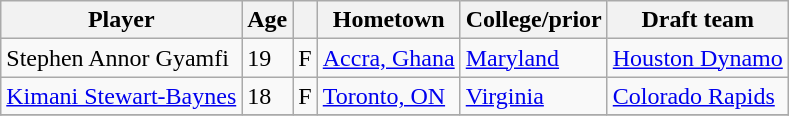<table class="wikitable">
<tr>
<th>Player</th>
<th>Age</th>
<th></th>
<th>Hometown</th>
<th>College/prior</th>
<th>Draft team</th>
</tr>
<tr>
<td> Stephen Annor Gyamfi</td>
<td>19</td>
<td>F</td>
<td><a href='#'>Accra, Ghana</a></td>
<td><a href='#'>Maryland</a></td>
<td><a href='#'>Houston Dynamo</a></td>
</tr>
<tr>
<td> <a href='#'>Kimani Stewart-Baynes</a></td>
<td>18</td>
<td>F</td>
<td><a href='#'>Toronto, ON</a></td>
<td><a href='#'>Virginia</a></td>
<td><a href='#'>Colorado Rapids</a></td>
</tr>
<tr>
</tr>
</table>
